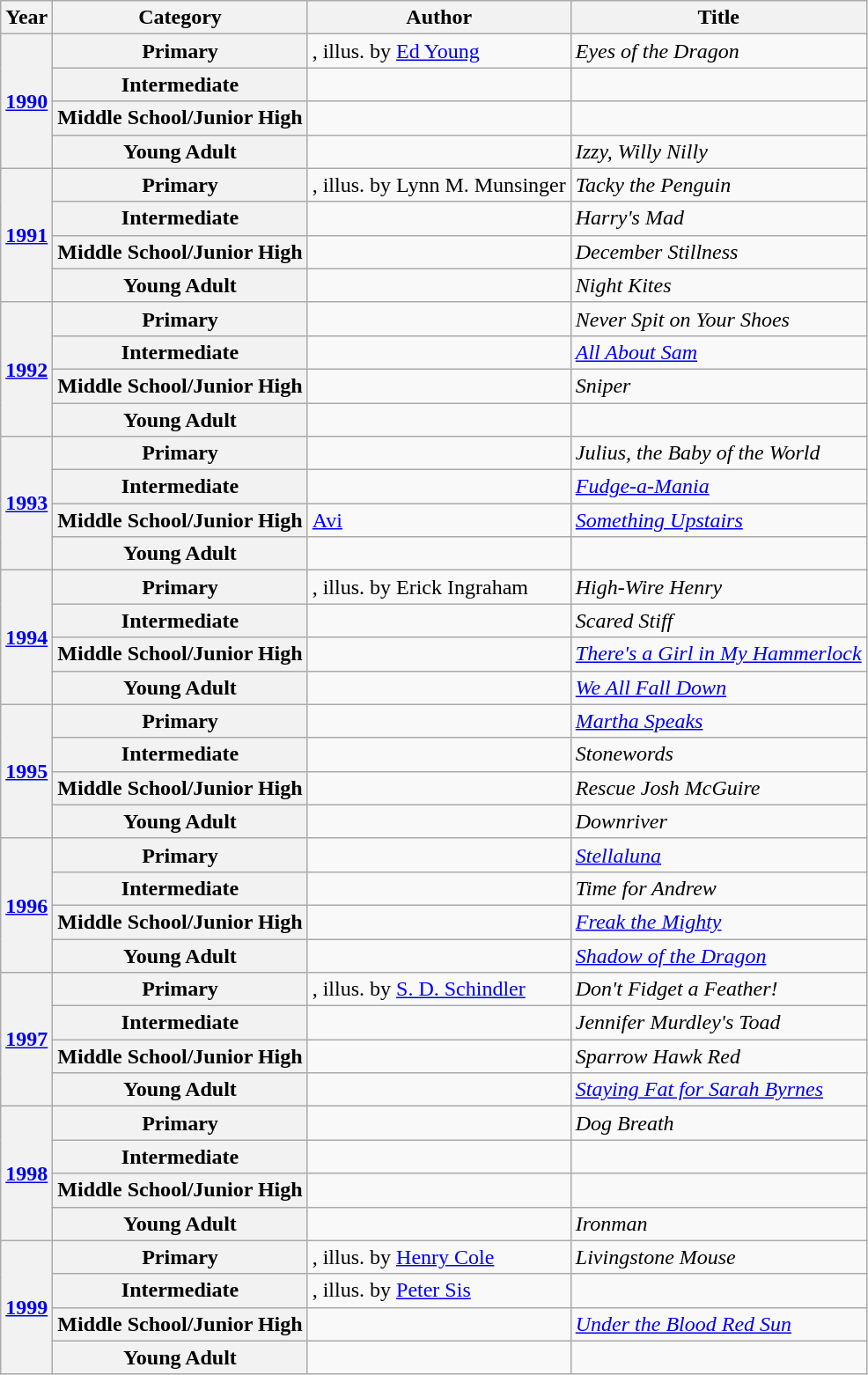<table class="wikitable sortable mw-collapsible">
<tr>
<th>Year</th>
<th>Category</th>
<th>Author</th>
<th>Title</th>
</tr>
<tr>
<th rowspan="4"><a href='#'>1990</a></th>
<th>Primary</th>
<td>, illus. by <a href='#'>Ed Young</a></td>
<td><em>Eyes of the Dragon</em></td>
</tr>
<tr>
<th>Intermediate</th>
<td></td>
<td><em></em></td>
</tr>
<tr>
<th>Middle School/Junior High</th>
<td></td>
<td><em></em></td>
</tr>
<tr>
<th>Young Adult</th>
<td></td>
<td><em>Izzy, Willy Nilly</em></td>
</tr>
<tr>
<th rowspan="4"><a href='#'>1991</a></th>
<th>Primary</th>
<td>, illus. by Lynn M. Munsinger</td>
<td><em>Tacky the Penguin</em></td>
</tr>
<tr>
<th>Intermediate</th>
<td></td>
<td><em>Harry's Mad</em></td>
</tr>
<tr>
<th>Middle School/Junior High</th>
<td></td>
<td><em>December Stillness</em></td>
</tr>
<tr>
<th>Young Adult</th>
<td></td>
<td><em>Night Kites</em></td>
</tr>
<tr>
<th rowspan="4"><a href='#'>1992</a></th>
<th>Primary</th>
<td></td>
<td><em>Never Spit on Your Shoes</em></td>
</tr>
<tr>
<th>Intermediate</th>
<td></td>
<td><em><a href='#'>All About Sam</a></em></td>
</tr>
<tr>
<th>Middle School/Junior High</th>
<td></td>
<td><em>Sniper</em></td>
</tr>
<tr>
<th>Young Adult</th>
<td></td>
<td><em></em></td>
</tr>
<tr>
<th rowspan="4"><a href='#'>1993</a></th>
<th>Primary</th>
<td></td>
<td><em>Julius, the Baby of the World</em></td>
</tr>
<tr>
<th>Intermediate</th>
<td></td>
<td><em><a href='#'>Fudge-a-Mania</a></em></td>
</tr>
<tr>
<th>Middle School/Junior High</th>
<td><a href='#'>Avi</a></td>
<td><em><a href='#'>Something Upstairs</a></em></td>
</tr>
<tr>
<th>Young Adult</th>
<td></td>
<td><em></em></td>
</tr>
<tr>
<th rowspan="4"><a href='#'>1994</a></th>
<th>Primary</th>
<td>, illus. by Erick Ingraham</td>
<td><em>High-Wire Henry</em></td>
</tr>
<tr>
<th>Intermediate</th>
<td></td>
<td><em>Scared Stiff</em></td>
</tr>
<tr>
<th>Middle School/Junior High</th>
<td></td>
<td><em><a href='#'>There's a Girl in My Hammerlock</a></em></td>
</tr>
<tr>
<th>Young Adult</th>
<td></td>
<td><em><a href='#'>We All Fall Down</a></em></td>
</tr>
<tr>
<th rowspan="4"><a href='#'>1995</a></th>
<th>Primary</th>
<td></td>
<td><em><a href='#'>Martha Speaks</a></em></td>
</tr>
<tr>
<th>Intermediate</th>
<td></td>
<td><em>Stonewords</em></td>
</tr>
<tr>
<th>Middle School/Junior High</th>
<td></td>
<td><em>Rescue Josh McGuire</em></td>
</tr>
<tr>
<th>Young Adult</th>
<td></td>
<td><em>Downriver</em></td>
</tr>
<tr>
<th rowspan="4"><a href='#'>1996</a></th>
<th>Primary</th>
<td></td>
<td><em><a href='#'>Stellaluna</a></em></td>
</tr>
<tr>
<th>Intermediate</th>
<td></td>
<td><em>Time for Andrew</em></td>
</tr>
<tr>
<th>Middle School/Junior High</th>
<td></td>
<td><em><a href='#'>Freak the Mighty</a></em></td>
</tr>
<tr>
<th>Young Adult</th>
<td></td>
<td><em><a href='#'>Shadow of the Dragon</a></em></td>
</tr>
<tr>
<th rowspan="4"><a href='#'>1997</a></th>
<th>Primary</th>
<td>, illus. by <a href='#'>S. D. Schindler</a></td>
<td><em>Don't Fidget a Feather!</em></td>
</tr>
<tr>
<th>Intermediate</th>
<td></td>
<td><em>Jennifer Murdley's Toad</em></td>
</tr>
<tr>
<th>Middle School/Junior High</th>
<td></td>
<td><em>Sparrow Hawk Red</em></td>
</tr>
<tr>
<th>Young Adult</th>
<td></td>
<td><em><a href='#'>Staying Fat for Sarah Byrnes</a></em></td>
</tr>
<tr>
<th rowspan="4"><a href='#'>1998</a></th>
<th>Primary</th>
<td></td>
<td><em>Dog Breath</em></td>
</tr>
<tr>
<th>Intermediate</th>
<td></td>
<td><em></em></td>
</tr>
<tr>
<th>Middle School/Junior High</th>
<td></td>
<td><em></em></td>
</tr>
<tr>
<th>Young Adult</th>
<td></td>
<td><em>Ironman</em></td>
</tr>
<tr>
<th rowspan="4"><a href='#'>1999</a></th>
<th>Primary</th>
<td>, illus. by <a href='#'>Henry Cole</a></td>
<td><em>Livingstone Mouse</em></td>
</tr>
<tr>
<th>Intermediate</th>
<td>, illus. by <a href='#'>Peter Sis</a></td>
<td><em></em></td>
</tr>
<tr>
<th>Middle School/Junior High</th>
<td></td>
<td><em><a href='#'>Under the Blood Red Sun</a></em></td>
</tr>
<tr>
<th>Young Adult</th>
<td></td>
<td><em></em></td>
</tr>
</table>
